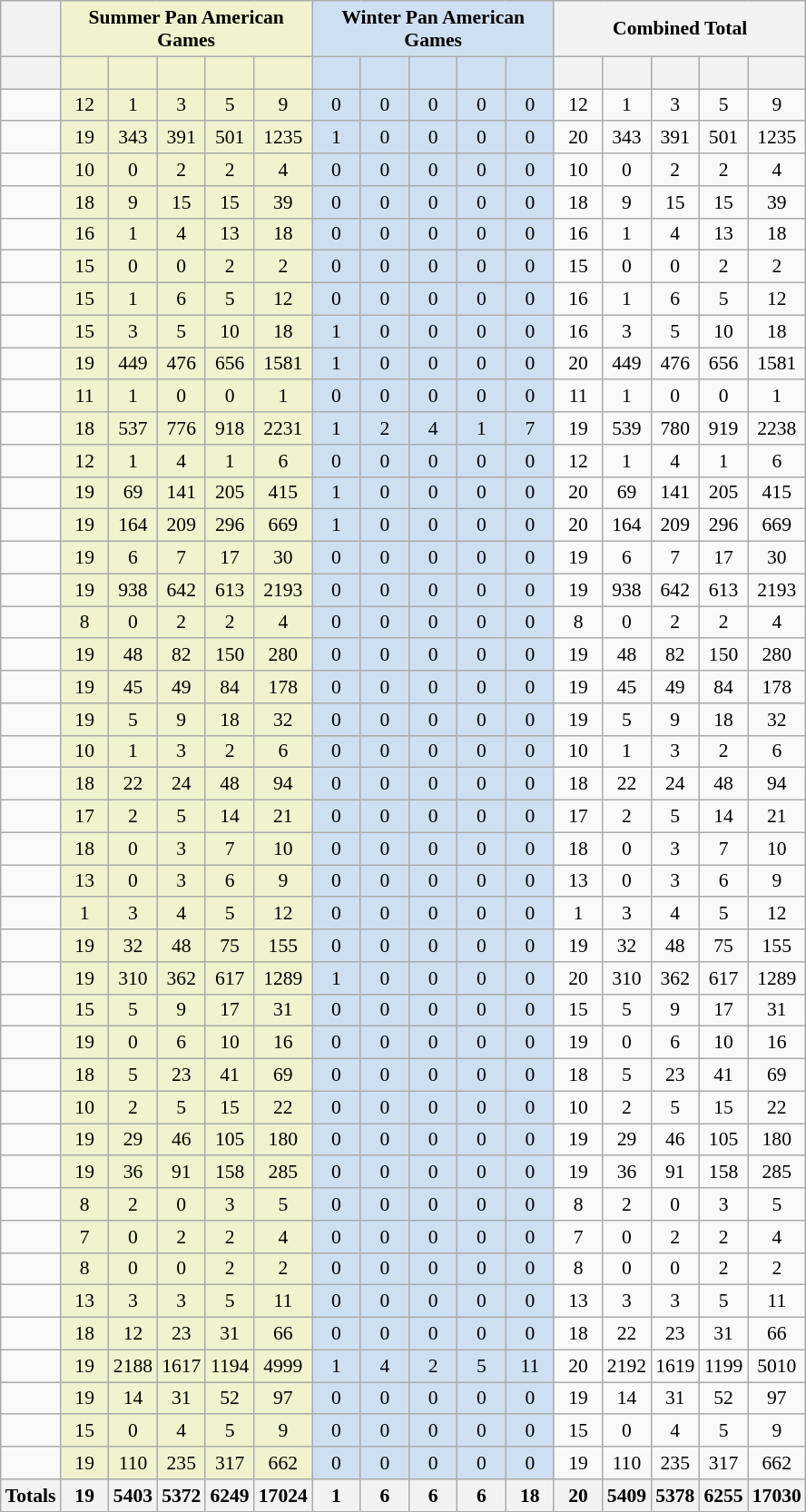<table class="wikitable sortable" style="margin-top:0; text-align:center; font-size:90%;">
<tr>
<th></th>
<th style="background-color:#f2f2ce;" colspan=5; align="center";>Summer Pan American Games</th>
<th style="background-color:#cedff2;" colspan=5; align="center";>Winter Pan American Games</th>
<th colspan=5; align="center";>Combined Total</th>
</tr>
<tr>
<th></th>
<th style="background-color:#f2f2ce; width:2em;"><br></th>
<th style="background-color:#f2f2ce; width:2em;"><br></th>
<th style="background-color:#f2f2ce; width:2em;"><br></th>
<th style="background-color:#f2f2ce; width:2em;"><br></th>
<th style="background-color:#f2f2ce; width:2em;"><br></th>
<th style="background-color:#cedff2; width:2em;"><br></th>
<th style="background-color:#cedff2; width:2em;"><br></th>
<th style="background-color:#cedff2; width:2em;"><br></th>
<th style="background-color:#cedff2; width:2em;"><br></th>
<th style="background-color:#cedff2; width:2em;"><br></th>
<th style="width:2em;"><br></th>
<th style="width:2em;"><br></th>
<th style="width:2em;"><br></th>
<th style="width:2em;"><br></th>
<th style="width:2em;"><br></th>
</tr>
<tr>
<td align=left></td>
<td bgcolor=#f2f2ce>12</td>
<td bgcolor=#f2f2ce>1</td>
<td bgcolor=#f2f2ce>3</td>
<td bgcolor=#f2f2ce>5</td>
<td bgcolor=#f2f2ce>9</td>
<td bgcolor=#cedff2>0</td>
<td bgcolor=#cedff2>0</td>
<td bgcolor=#cedff2>0</td>
<td bgcolor=#cedff2>0</td>
<td bgcolor=#cedff2>0</td>
<td>12</td>
<td>1</td>
<td>3</td>
<td>5</td>
<td>9</td>
</tr>
<tr>
<td align=left></td>
<td bgcolor=#f2f2ce>19</td>
<td bgcolor=#f2f2ce>343</td>
<td bgcolor=#f2f2ce>391</td>
<td bgcolor=#f2f2ce>501</td>
<td bgcolor=#f2f2ce>1235</td>
<td bgcolor=#cedff2>1</td>
<td bgcolor=#cedff2>0</td>
<td bgcolor=#cedff2>0</td>
<td bgcolor=#cedff2>0</td>
<td bgcolor=#cedff2>0</td>
<td>20</td>
<td>343</td>
<td>391</td>
<td>501</td>
<td>1235</td>
</tr>
<tr>
<td align=left></td>
<td bgcolor=#f2f2ce>10</td>
<td bgcolor=#f2f2ce>0</td>
<td bgcolor=#f2f2ce>2</td>
<td bgcolor=#f2f2ce>2</td>
<td bgcolor=#f2f2ce>4</td>
<td bgcolor=#cedff2>0</td>
<td bgcolor=#cedff2>0</td>
<td bgcolor=#cedff2>0</td>
<td bgcolor=#cedff2>0</td>
<td bgcolor=#cedff2>0</td>
<td>10</td>
<td>0</td>
<td>2</td>
<td>2</td>
<td>4</td>
</tr>
<tr>
<td align=left></td>
<td bgcolor=#f2f2ce>18</td>
<td bgcolor=#f2f2ce>9</td>
<td bgcolor=#f2f2ce>15</td>
<td bgcolor=#f2f2ce>15</td>
<td bgcolor=#f2f2ce>39</td>
<td bgcolor=#cedff2>0</td>
<td bgcolor=#cedff2>0</td>
<td bgcolor=#cedff2>0</td>
<td bgcolor=#cedff2>0</td>
<td bgcolor=#cedff2>0</td>
<td>18</td>
<td>9</td>
<td>15</td>
<td>15</td>
<td>39</td>
</tr>
<tr>
<td align=left></td>
<td bgcolor=#f2f2ce>16</td>
<td bgcolor=#f2f2ce>1</td>
<td bgcolor=#f2f2ce>4</td>
<td bgcolor=#f2f2ce>13</td>
<td bgcolor=#f2f2ce>18</td>
<td bgcolor=#cedff2>0</td>
<td bgcolor=#cedff2>0</td>
<td bgcolor=#cedff2>0</td>
<td bgcolor=#cedff2>0</td>
<td bgcolor=#cedff2>0</td>
<td>16</td>
<td>1</td>
<td>4</td>
<td>13</td>
<td>18</td>
</tr>
<tr>
<td align=left></td>
<td bgcolor=#f2f2ce>15</td>
<td bgcolor=#f2f2ce>0</td>
<td bgcolor=#f2f2ce>0</td>
<td bgcolor=#f2f2ce>2</td>
<td bgcolor=#f2f2ce>2</td>
<td bgcolor=#cedff2>0</td>
<td bgcolor=#cedff2>0</td>
<td bgcolor=#cedff2>0</td>
<td bgcolor=#cedff2>0</td>
<td bgcolor=#cedff2>0</td>
<td>15</td>
<td>0</td>
<td>0</td>
<td>2</td>
<td>2</td>
</tr>
<tr>
<td align=left></td>
<td bgcolor=#f2f2ce>15</td>
<td bgcolor=#f2f2ce>1</td>
<td bgcolor=#f2f2ce>6</td>
<td bgcolor=#f2f2ce>5</td>
<td bgcolor=#f2f2ce>12</td>
<td bgcolor=#cedff2>0</td>
<td bgcolor=#cedff2>0</td>
<td bgcolor=#cedff2>0</td>
<td bgcolor=#cedff2>0</td>
<td bgcolor=#cedff2>0</td>
<td>16</td>
<td>1</td>
<td>6</td>
<td>5</td>
<td>12</td>
</tr>
<tr>
<td align=left></td>
<td bgcolor=#f2f2ce>15</td>
<td bgcolor=#f2f2ce>3</td>
<td bgcolor=#f2f2ce>5</td>
<td bgcolor=#f2f2ce>10</td>
<td bgcolor=#f2f2ce>18</td>
<td bgcolor=#cedff2>1</td>
<td bgcolor=#cedff2>0</td>
<td bgcolor=#cedff2>0</td>
<td bgcolor=#cedff2>0</td>
<td bgcolor=#cedff2>0</td>
<td>16</td>
<td>3</td>
<td>5</td>
<td>10</td>
<td>18</td>
</tr>
<tr>
<td align=left></td>
<td bgcolor=#f2f2ce>19</td>
<td bgcolor=#f2f2ce>449</td>
<td bgcolor=#f2f2ce>476</td>
<td bgcolor=#f2f2ce>656</td>
<td bgcolor=#f2f2ce>1581</td>
<td bgcolor=#cedff2>1</td>
<td bgcolor=#cedff2>0</td>
<td bgcolor=#cedff2>0</td>
<td bgcolor=#cedff2>0</td>
<td bgcolor=#cedff2>0</td>
<td>20</td>
<td>449</td>
<td>476</td>
<td>656</td>
<td>1581</td>
</tr>
<tr>
<td align=left></td>
<td bgcolor=#f2f2ce>11</td>
<td bgcolor=#f2f2ce>1</td>
<td bgcolor=#f2f2ce>0</td>
<td bgcolor=#f2f2ce>0</td>
<td bgcolor=#f2f2ce>1</td>
<td bgcolor=#cedff2>0</td>
<td bgcolor=#cedff2>0</td>
<td bgcolor=#cedff2>0</td>
<td bgcolor=#cedff2>0</td>
<td bgcolor=#cedff2>0</td>
<td>11</td>
<td>1</td>
<td>0</td>
<td>0</td>
<td>1</td>
</tr>
<tr>
<td align=left></td>
<td bgcolor=#f2f2ce>18</td>
<td bgcolor=#f2f2ce>537</td>
<td bgcolor=#f2f2ce>776</td>
<td bgcolor=#f2f2ce>918</td>
<td bgcolor=#f2f2ce>2231</td>
<td bgcolor=#cedff2>1</td>
<td bgcolor=#cedff2>2</td>
<td bgcolor=#cedff2>4</td>
<td bgcolor=#cedff2>1</td>
<td bgcolor=#cedff2>7</td>
<td>19</td>
<td>539</td>
<td>780</td>
<td>919</td>
<td>2238</td>
</tr>
<tr>
<td align=left></td>
<td bgcolor=#f2f2ce>12</td>
<td bgcolor=#f2f2ce>1</td>
<td bgcolor=#f2f2ce>4</td>
<td bgcolor=#f2f2ce>1</td>
<td bgcolor=#f2f2ce>6</td>
<td bgcolor=#cedff2>0</td>
<td bgcolor=#cedff2>0</td>
<td bgcolor=#cedff2>0</td>
<td bgcolor=#cedff2>0</td>
<td bgcolor=#cedff2>0</td>
<td>12</td>
<td>1</td>
<td>4</td>
<td>1</td>
<td>6</td>
</tr>
<tr>
<td align=left></td>
<td bgcolor=#f2f2ce>19</td>
<td bgcolor=#f2f2ce>69</td>
<td bgcolor=#f2f2ce>141</td>
<td bgcolor=#f2f2ce>205</td>
<td bgcolor=#f2f2ce>415</td>
<td bgcolor=#cedff2>1</td>
<td bgcolor=#cedff2>0</td>
<td bgcolor=#cedff2>0</td>
<td bgcolor=#cedff2>0</td>
<td bgcolor=#cedff2>0</td>
<td>20</td>
<td>69</td>
<td>141</td>
<td>205</td>
<td>415</td>
</tr>
<tr>
<td align=left></td>
<td bgcolor=#f2f2ce>19</td>
<td bgcolor=#f2f2ce>164</td>
<td bgcolor=#f2f2ce>209</td>
<td bgcolor=#f2f2ce>296</td>
<td bgcolor=#f2f2ce>669</td>
<td bgcolor=#cedff2>1</td>
<td bgcolor=#cedff2>0</td>
<td bgcolor=#cedff2>0</td>
<td bgcolor=#cedff2>0</td>
<td bgcolor=#cedff2>0</td>
<td>20</td>
<td>164</td>
<td>209</td>
<td>296</td>
<td>669</td>
</tr>
<tr>
<td align=left></td>
<td bgcolor=#f2f2ce>19</td>
<td bgcolor=#f2f2ce>6</td>
<td bgcolor=#f2f2ce>7</td>
<td bgcolor=#f2f2ce>17</td>
<td bgcolor=#f2f2ce>30</td>
<td bgcolor=#cedff2>0</td>
<td bgcolor=#cedff2>0</td>
<td bgcolor=#cedff2>0</td>
<td bgcolor=#cedff2>0</td>
<td bgcolor=#cedff2>0</td>
<td>19</td>
<td>6</td>
<td>7</td>
<td>17</td>
<td>30</td>
</tr>
<tr>
<td align=left></td>
<td bgcolor=#f2f2ce>19</td>
<td bgcolor=#f2f2ce>938</td>
<td bgcolor=#f2f2ce>642</td>
<td bgcolor=#f2f2ce>613</td>
<td bgcolor=#f2f2ce>2193</td>
<td bgcolor=#cedff2>0</td>
<td bgcolor=#cedff2>0</td>
<td bgcolor=#cedff2>0</td>
<td bgcolor=#cedff2>0</td>
<td bgcolor=#cedff2>0</td>
<td>19</td>
<td>938</td>
<td>642</td>
<td>613</td>
<td>2193</td>
</tr>
<tr>
<td align=left></td>
<td bgcolor=#f2f2ce>8</td>
<td bgcolor=#f2f2ce>0</td>
<td bgcolor=#f2f2ce>2</td>
<td bgcolor=#f2f2ce>2</td>
<td bgcolor=#f2f2ce>4</td>
<td bgcolor=#cedff2>0</td>
<td bgcolor=#cedff2>0</td>
<td bgcolor=#cedff2>0</td>
<td bgcolor=#cedff2>0</td>
<td bgcolor=#cedff2>0</td>
<td>8</td>
<td>0</td>
<td>2</td>
<td>2</td>
<td>4</td>
</tr>
<tr>
<td align=left></td>
<td bgcolor=#f2f2ce>19</td>
<td bgcolor=#f2f2ce>48</td>
<td bgcolor=#f2f2ce>82</td>
<td bgcolor=#f2f2ce>150</td>
<td bgcolor=#f2f2ce>280</td>
<td bgcolor=#cedff2>0</td>
<td bgcolor=#cedff2>0</td>
<td bgcolor=#cedff2>0</td>
<td bgcolor=#cedff2>0</td>
<td bgcolor=#cedff2>0</td>
<td>19</td>
<td>48</td>
<td>82</td>
<td>150</td>
<td>280</td>
</tr>
<tr>
<td align=left></td>
<td bgcolor=#f2f2ce>19</td>
<td bgcolor=#f2f2ce>45</td>
<td bgcolor=#f2f2ce>49</td>
<td bgcolor=#f2f2ce>84</td>
<td bgcolor=#f2f2ce>178</td>
<td bgcolor=#cedff2>0</td>
<td bgcolor=#cedff2>0</td>
<td bgcolor=#cedff2>0</td>
<td bgcolor=#cedff2>0</td>
<td bgcolor=#cedff2>0</td>
<td>19</td>
<td>45</td>
<td>49</td>
<td>84</td>
<td>178</td>
</tr>
<tr>
<td align=left></td>
<td bgcolor=#f2f2ce>19</td>
<td bgcolor=#f2f2ce>5</td>
<td bgcolor=#f2f2ce>9</td>
<td bgcolor=#f2f2ce>18</td>
<td bgcolor=#f2f2ce>32</td>
<td bgcolor=#cedff2>0</td>
<td bgcolor=#cedff2>0</td>
<td bgcolor=#cedff2>0</td>
<td bgcolor=#cedff2>0</td>
<td bgcolor=#cedff2>0</td>
<td>19</td>
<td>5</td>
<td>9</td>
<td>18</td>
<td>32</td>
</tr>
<tr>
<td align=left></td>
<td bgcolor=#f2f2ce>10</td>
<td bgcolor=#f2f2ce>1</td>
<td bgcolor=#f2f2ce>3</td>
<td bgcolor=#f2f2ce>2</td>
<td bgcolor=#f2f2ce>6</td>
<td bgcolor=#cedff2>0</td>
<td bgcolor=#cedff2>0</td>
<td bgcolor=#cedff2>0</td>
<td bgcolor=#cedff2>0</td>
<td bgcolor=#cedff2>0</td>
<td>10</td>
<td>1</td>
<td>3</td>
<td>2</td>
<td>6</td>
</tr>
<tr>
<td align=left></td>
<td bgcolor=#f2f2ce>18</td>
<td bgcolor=#f2f2ce>22</td>
<td bgcolor=#f2f2ce>24</td>
<td bgcolor=#f2f2ce>48</td>
<td bgcolor=#f2f2ce>94</td>
<td bgcolor=#cedff2>0</td>
<td bgcolor=#cedff2>0</td>
<td bgcolor=#cedff2>0</td>
<td bgcolor=#cedff2>0</td>
<td bgcolor=#cedff2>0</td>
<td>18</td>
<td>22</td>
<td>24</td>
<td>48</td>
<td>94</td>
</tr>
<tr>
<td align=left></td>
<td bgcolor=#f2f2ce>17</td>
<td bgcolor=#f2f2ce>2</td>
<td bgcolor=#f2f2ce>5</td>
<td bgcolor=#f2f2ce>14</td>
<td bgcolor=#f2f2ce>21</td>
<td bgcolor=#cedff2>0</td>
<td bgcolor=#cedff2>0</td>
<td bgcolor=#cedff2>0</td>
<td bgcolor=#cedff2>0</td>
<td bgcolor=#cedff2>0</td>
<td>17</td>
<td>2</td>
<td>5</td>
<td>14</td>
<td>21</td>
</tr>
<tr>
<td align=left></td>
<td bgcolor=#f2f2ce>18</td>
<td bgcolor=#f2f2ce>0</td>
<td bgcolor=#f2f2ce>3</td>
<td bgcolor=#f2f2ce>7</td>
<td bgcolor=#f2f2ce>10</td>
<td bgcolor=#cedff2>0</td>
<td bgcolor=#cedff2>0</td>
<td bgcolor=#cedff2>0</td>
<td bgcolor=#cedff2>0</td>
<td bgcolor=#cedff2>0</td>
<td>18</td>
<td>0</td>
<td>3</td>
<td>7</td>
<td>10</td>
</tr>
<tr>
<td align=left></td>
<td bgcolor=#f2f2ce>13</td>
<td bgcolor=#f2f2ce>0</td>
<td bgcolor=#f2f2ce>3</td>
<td bgcolor=#f2f2ce>6</td>
<td bgcolor=#f2f2ce>9</td>
<td bgcolor=#cedff2>0</td>
<td bgcolor=#cedff2>0</td>
<td bgcolor=#cedff2>0</td>
<td bgcolor=#cedff2>0</td>
<td bgcolor=#cedff2>0</td>
<td>13</td>
<td>0</td>
<td>3</td>
<td>6</td>
<td>9</td>
</tr>
<tr>
<td align=left><em></em></td>
<td bgcolor=#f2f2ce>1</td>
<td bgcolor=#f2f2ce>3</td>
<td bgcolor=#f2f2ce>4</td>
<td bgcolor=#f2f2ce>5</td>
<td bgcolor=#f2f2ce>12</td>
<td bgcolor=#cedff2>0</td>
<td bgcolor=#cedff2>0</td>
<td bgcolor=#cedff2>0</td>
<td bgcolor=#cedff2>0</td>
<td bgcolor=#cedff2>0</td>
<td>1</td>
<td>3</td>
<td>4</td>
<td>5</td>
<td>12</td>
</tr>
<tr>
<td align=left></td>
<td bgcolor=#f2f2ce>19</td>
<td bgcolor=#f2f2ce>32</td>
<td bgcolor=#f2f2ce>48</td>
<td bgcolor=#f2f2ce>75</td>
<td bgcolor=#f2f2ce>155</td>
<td bgcolor=#cedff2>0</td>
<td bgcolor=#cedff2>0</td>
<td bgcolor=#cedff2>0</td>
<td bgcolor=#cedff2>0</td>
<td bgcolor=#cedff2>0</td>
<td>19</td>
<td>32</td>
<td>48</td>
<td>75</td>
<td>155</td>
</tr>
<tr>
<td align=left></td>
<td bgcolor=#f2f2ce>19</td>
<td bgcolor=#f2f2ce>310</td>
<td bgcolor=#f2f2ce>362</td>
<td bgcolor=#f2f2ce>617</td>
<td bgcolor=#f2f2ce>1289</td>
<td bgcolor=#cedff2>1</td>
<td bgcolor=#cedff2>0</td>
<td bgcolor=#cedff2>0</td>
<td bgcolor=#cedff2>0</td>
<td bgcolor=#cedff2>0</td>
<td>20</td>
<td>310</td>
<td>362</td>
<td>617</td>
<td>1289</td>
</tr>
<tr>
<td align=left><em></em></td>
<td bgcolor=#f2f2ce>15</td>
<td bgcolor=#f2f2ce>5</td>
<td bgcolor=#f2f2ce>9</td>
<td bgcolor=#f2f2ce>17</td>
<td bgcolor=#f2f2ce>31</td>
<td bgcolor=#cedff2>0</td>
<td bgcolor=#cedff2>0</td>
<td bgcolor=#cedff2>0</td>
<td bgcolor=#cedff2>0</td>
<td bgcolor=#cedff2>0</td>
<td>15</td>
<td>5</td>
<td>9</td>
<td>17</td>
<td>31</td>
</tr>
<tr>
<td align=left></td>
<td bgcolor=#f2f2ce>19</td>
<td bgcolor=#f2f2ce>0</td>
<td bgcolor=#f2f2ce>6</td>
<td bgcolor=#f2f2ce>10</td>
<td bgcolor=#f2f2ce>16</td>
<td bgcolor=#cedff2>0</td>
<td bgcolor=#cedff2>0</td>
<td bgcolor=#cedff2>0</td>
<td bgcolor=#cedff2>0</td>
<td bgcolor=#cedff2>0</td>
<td>19</td>
<td>0</td>
<td>6</td>
<td>10</td>
<td>16</td>
</tr>
<tr>
<td align=left></td>
<td bgcolor=#f2f2ce>18</td>
<td bgcolor=#f2f2ce>5</td>
<td bgcolor=#f2f2ce>23</td>
<td bgcolor=#f2f2ce>41</td>
<td bgcolor=#f2f2ce>69</td>
<td bgcolor=#cedff2>0</td>
<td bgcolor=#cedff2>0</td>
<td bgcolor=#cedff2>0</td>
<td bgcolor=#cedff2>0</td>
<td bgcolor=#cedff2>0</td>
<td>18</td>
<td>5</td>
<td>23</td>
<td>41</td>
<td>69</td>
</tr>
<tr>
<td align=left></td>
<td bgcolor=#f2f2ce>10</td>
<td bgcolor=#f2f2ce>2</td>
<td bgcolor=#f2f2ce>5</td>
<td bgcolor=#f2f2ce>15</td>
<td bgcolor=#f2f2ce>22</td>
<td bgcolor=#cedff2>0</td>
<td bgcolor=#cedff2>0</td>
<td bgcolor=#cedff2>0</td>
<td bgcolor=#cedff2>0</td>
<td bgcolor=#cedff2>0</td>
<td>10</td>
<td>2</td>
<td>5</td>
<td>15</td>
<td>22</td>
</tr>
<tr>
<td align=left></td>
<td bgcolor=#f2f2ce>19</td>
<td bgcolor=#f2f2ce>29</td>
<td bgcolor=#f2f2ce>46</td>
<td bgcolor=#f2f2ce>105</td>
<td bgcolor=#f2f2ce>180</td>
<td bgcolor=#cedff2>0</td>
<td bgcolor=#cedff2>0</td>
<td bgcolor=#cedff2>0</td>
<td bgcolor=#cedff2>0</td>
<td bgcolor=#cedff2>0</td>
<td>19</td>
<td>29</td>
<td>46</td>
<td>105</td>
<td>180</td>
</tr>
<tr>
<td align=left></td>
<td bgcolor=#f2f2ce>19</td>
<td bgcolor=#f2f2ce>36</td>
<td bgcolor=#f2f2ce>91</td>
<td bgcolor=#f2f2ce>158</td>
<td bgcolor=#f2f2ce>285</td>
<td bgcolor=#cedff2>0</td>
<td bgcolor=#cedff2>0</td>
<td bgcolor=#cedff2>0</td>
<td bgcolor=#cedff2>0</td>
<td bgcolor=#cedff2>0</td>
<td>19</td>
<td>36</td>
<td>91</td>
<td>158</td>
<td>285</td>
</tr>
<tr>
<td align=left></td>
<td bgcolor=#f2f2ce>8</td>
<td bgcolor=#f2f2ce>2</td>
<td bgcolor=#f2f2ce>0</td>
<td bgcolor=#f2f2ce>3</td>
<td bgcolor=#f2f2ce>5</td>
<td bgcolor=#cedff2>0</td>
<td bgcolor=#cedff2>0</td>
<td bgcolor=#cedff2>0</td>
<td bgcolor=#cedff2>0</td>
<td bgcolor=#cedff2>0</td>
<td>8</td>
<td>2</td>
<td>0</td>
<td>3</td>
<td>5</td>
</tr>
<tr>
<td align=left></td>
<td bgcolor=#f2f2ce>7</td>
<td bgcolor=#f2f2ce>0</td>
<td bgcolor=#f2f2ce>2</td>
<td bgcolor=#f2f2ce>2</td>
<td bgcolor=#f2f2ce>4</td>
<td bgcolor=#cedff2>0</td>
<td bgcolor=#cedff2>0</td>
<td bgcolor=#cedff2>0</td>
<td bgcolor=#cedff2>0</td>
<td bgcolor=#cedff2>0</td>
<td>7</td>
<td>0</td>
<td>2</td>
<td>2</td>
<td>4</td>
</tr>
<tr>
<td align=left></td>
<td bgcolor=#f2f2ce>8</td>
<td bgcolor=#f2f2ce>0</td>
<td bgcolor=#f2f2ce>0</td>
<td bgcolor=#f2f2ce>2</td>
<td bgcolor=#f2f2ce>2</td>
<td bgcolor=#cedff2>0</td>
<td bgcolor=#cedff2>0</td>
<td bgcolor=#cedff2>0</td>
<td bgcolor=#cedff2>0</td>
<td bgcolor=#cedff2>0</td>
<td>8</td>
<td>0</td>
<td>0</td>
<td>2</td>
<td>2</td>
</tr>
<tr>
<td align=left></td>
<td bgcolor=#f2f2ce>13</td>
<td bgcolor=#f2f2ce>3</td>
<td bgcolor=#f2f2ce>3</td>
<td bgcolor=#f2f2ce>5</td>
<td bgcolor=#f2f2ce>11</td>
<td bgcolor=#cedff2>0</td>
<td bgcolor=#cedff2>0</td>
<td bgcolor=#cedff2>0</td>
<td bgcolor=#cedff2>0</td>
<td bgcolor=#cedff2>0</td>
<td>13</td>
<td>3</td>
<td>3</td>
<td>5</td>
<td>11</td>
</tr>
<tr>
<td align=left></td>
<td bgcolor=#f2f2ce>18</td>
<td bgcolor=#f2f2ce>12</td>
<td bgcolor=#f2f2ce>23</td>
<td bgcolor=#f2f2ce>31</td>
<td bgcolor=#f2f2ce>66</td>
<td bgcolor=#cedff2>0</td>
<td bgcolor=#cedff2>0</td>
<td bgcolor=#cedff2>0</td>
<td bgcolor=#cedff2>0</td>
<td bgcolor=#cedff2>0</td>
<td>18</td>
<td>22</td>
<td>23</td>
<td>31</td>
<td>66</td>
</tr>
<tr>
<td align=left></td>
<td bgcolor=#f2f2ce>19</td>
<td bgcolor=#f2f2ce>2188</td>
<td bgcolor=#f2f2ce>1617</td>
<td bgcolor=#f2f2ce>1194</td>
<td bgcolor=#f2f2ce>4999</td>
<td bgcolor=#cedff2>1</td>
<td bgcolor=#cedff2>4</td>
<td bgcolor=#cedff2>2</td>
<td bgcolor=#cedff2>5</td>
<td bgcolor=#cedff2>11</td>
<td>20</td>
<td>2192</td>
<td>1619</td>
<td>1199</td>
<td>5010</td>
</tr>
<tr>
<td align=left></td>
<td bgcolor=#f2f2ce>19</td>
<td bgcolor=#f2f2ce>14</td>
<td bgcolor=#f2f2ce>31</td>
<td bgcolor=#f2f2ce>52</td>
<td bgcolor=#f2f2ce>97</td>
<td bgcolor=#cedff2>0</td>
<td bgcolor=#cedff2>0</td>
<td bgcolor=#cedff2>0</td>
<td bgcolor=#cedff2>0</td>
<td bgcolor=#cedff2>0</td>
<td>19</td>
<td>14</td>
<td>31</td>
<td>52</td>
<td>97</td>
</tr>
<tr>
<td align=left></td>
<td bgcolor=#f2f2ce>15</td>
<td bgcolor=#f2f2ce>0</td>
<td bgcolor=#f2f2ce>4</td>
<td bgcolor=#f2f2ce>5</td>
<td bgcolor=#f2f2ce>9</td>
<td bgcolor=#cedff2>0</td>
<td bgcolor=#cedff2>0</td>
<td bgcolor=#cedff2>0</td>
<td bgcolor=#cedff2>0</td>
<td bgcolor=#cedff2>0</td>
<td>15</td>
<td>0</td>
<td>4</td>
<td>5</td>
<td>9</td>
</tr>
<tr>
<td align=left></td>
<td bgcolor=#f2f2ce>19</td>
<td bgcolor=#f2f2ce>110</td>
<td bgcolor=#f2f2ce>235</td>
<td bgcolor=#f2f2ce>317</td>
<td bgcolor=#f2f2ce>662</td>
<td bgcolor=#cedff2>0</td>
<td bgcolor=#cedff2>0</td>
<td bgcolor=#cedff2>0</td>
<td bgcolor=#cedff2>0</td>
<td bgcolor=#cedff2>0</td>
<td>19</td>
<td>110</td>
<td>235</td>
<td>317</td>
<td>662</td>
</tr>
<tr class="sortbottom">
<th>Totals</th>
<th>19</th>
<th>5403</th>
<th>5372</th>
<th>6249</th>
<th>17024</th>
<th>1</th>
<th>6</th>
<th>6</th>
<th>6</th>
<th>18</th>
<th>20</th>
<th>5409</th>
<th>5378</th>
<th>6255</th>
<th>17030</th>
</tr>
</table>
